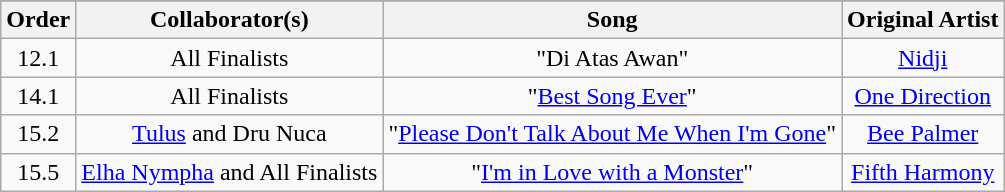<table class="wikitable" style="text-align:center;">
<tr>
</tr>
<tr>
<th>Order</th>
<th>Collaborator(s)</th>
<th>Song</th>
<th>Original Artist</th>
</tr>
<tr>
<td>12.1</td>
<td>All Finalists</td>
<td>"Di Atas Awan"</td>
<td><a href='#'>Nidji</a></td>
</tr>
<tr>
<td>14.1</td>
<td>All Finalists</td>
<td>"<a href='#'>Best Song Ever</a>"</td>
<td><a href='#'>One Direction</a></td>
</tr>
<tr>
<td>15.2</td>
<td><a href='#'>Tulus</a> and Dru Nuca</td>
<td>"<a href='#'>Please Don't Talk About Me When I'm Gone</a>"</td>
<td><a href='#'>Bee Palmer</a></td>
</tr>
<tr>
<td>15.5</td>
<td><a href='#'>Elha Nympha</a> and All Finalists</td>
<td>"<a href='#'>I'm in Love with a Monster</a>"</td>
<td><a href='#'>Fifth Harmony</a></td>
</tr>
</table>
